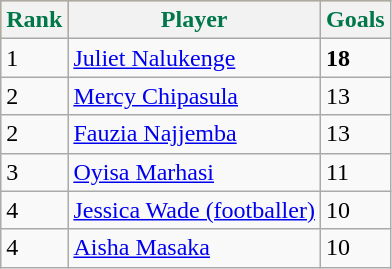<table class="wikitable sortable">
<tr style="background:#FFB81C; color:#007749;">
<th width =>Rank</th>
<th width =>Player</th>
<th width =>Goals</th>
</tr>
<tr>
<td>1</td>
<td align=centre> <a href='#'>Juliet Nalukenge</a></td>
<td><strong>18</strong></td>
</tr>
<tr>
<td>2</td>
<td align=centre><a href='#'>Mercy Chipasula</a></td>
<td>13</td>
</tr>
<tr>
<td>2</td>
<td align=centre> <a href='#'>Fauzia Najjemba</a></td>
<td>13</td>
</tr>
<tr>
<td>3</td>
<td align=centre> <a href='#'>Oyisa Marhasi</a></td>
<td>11</td>
</tr>
<tr>
<td>4</td>
<td align=centre> <a href='#'>Jessica Wade (footballer)</a></td>
<td>10</td>
</tr>
<tr>
<td>4</td>
<td align=centre> <a href='#'>Aisha Masaka</a></td>
<td>10</td>
</tr>
</table>
